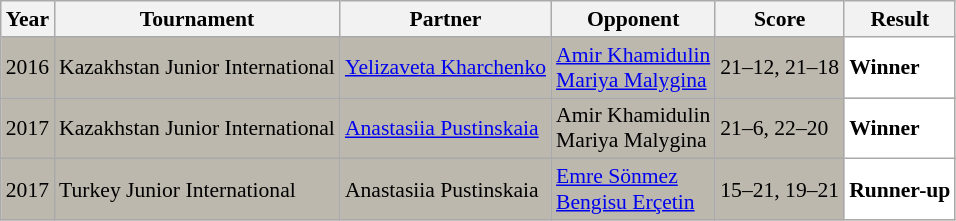<table class="sortable wikitable" style="font-size: 90%;">
<tr>
<th>Year</th>
<th>Tournament</th>
<th>Partner</th>
<th>Opponent</th>
<th>Score</th>
<th>Result</th>
</tr>
<tr style="background:#BDB8AD">
<td align="center">2016</td>
<td align="left">Kazakhstan Junior International</td>
<td align="left"> <a href='#'>Yelizaveta Kharchenko</a></td>
<td align="left"> <a href='#'>Amir Khamidulin</a><br> <a href='#'>Mariya Malygina</a></td>
<td align="left">21–12, 21–18</td>
<td style="text-align:left; background:white"> <strong>Winner</strong></td>
</tr>
<tr style="background:#BDB8AD">
<td align="center">2017</td>
<td align="left">Kazakhstan Junior International</td>
<td align="left"> <a href='#'>Anastasiia Pustinskaia</a></td>
<td align="left"> Amir Khamidulin<br> Mariya Malygina</td>
<td align="left">21–6, 22–20</td>
<td style="text-align:left; background:white"> <strong>Winner</strong></td>
</tr>
<tr style="background:#BDB8AD">
<td align="center">2017</td>
<td align="left">Turkey Junior International</td>
<td align="left"> Anastasiia Pustinskaia</td>
<td align="left"> <a href='#'>Emre Sönmez</a><br> <a href='#'>Bengisu Erçetin</a></td>
<td align="left">15–21, 19–21</td>
<td style="text-align:left; background:white"> <strong>Runner-up</strong></td>
</tr>
</table>
